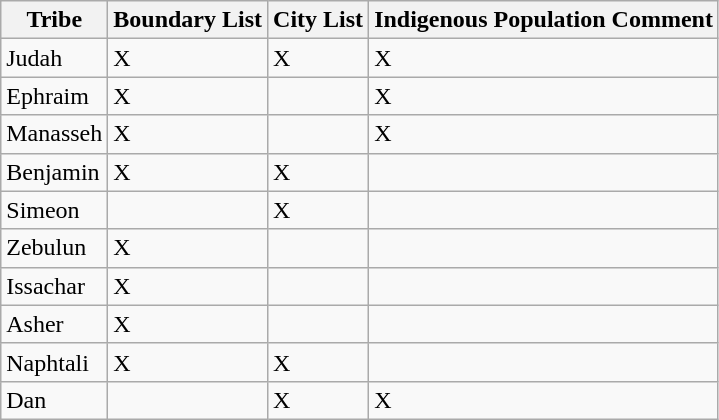<table class =wikitable>
<tr>
<th>Tribe</th>
<th>Boundary List</th>
<th>City List</th>
<th>Indigenous Population Comment</th>
</tr>
<tr>
<td>Judah</td>
<td>X</td>
<td>X</td>
<td>X</td>
</tr>
<tr>
<td>Ephraim</td>
<td>X</td>
<td></td>
<td>X</td>
</tr>
<tr>
<td>Manasseh</td>
<td>X</td>
<td></td>
<td>X</td>
</tr>
<tr>
<td>Benjamin</td>
<td>X</td>
<td>X</td>
<td></td>
</tr>
<tr>
<td>Simeon</td>
<td></td>
<td>X</td>
<td></td>
</tr>
<tr>
<td>Zebulun</td>
<td>X</td>
<td></td>
<td></td>
</tr>
<tr>
<td>Issachar</td>
<td>X</td>
<td></td>
<td></td>
</tr>
<tr>
<td>Asher</td>
<td>X</td>
<td></td>
<td></td>
</tr>
<tr>
<td>Naphtali</td>
<td>X</td>
<td>X</td>
<td></td>
</tr>
<tr>
<td>Dan</td>
<td></td>
<td>X</td>
<td>X</td>
</tr>
</table>
